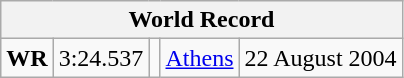<table class="wikitable">
<tr>
<th colspan=5>World Record</th>
</tr>
<tr>
<td><strong>WR</strong></td>
<td>3:24.537</td>
<td></td>
<td><a href='#'>Athens</a> </td>
<td>22 August 2004</td>
</tr>
</table>
